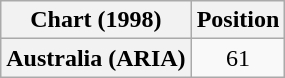<table class="wikitable plainrowheaders" style="text-align:center">
<tr>
<th>Chart (1998)</th>
<th>Position</th>
</tr>
<tr>
<th scope="row">Australia (ARIA)</th>
<td>61</td>
</tr>
</table>
